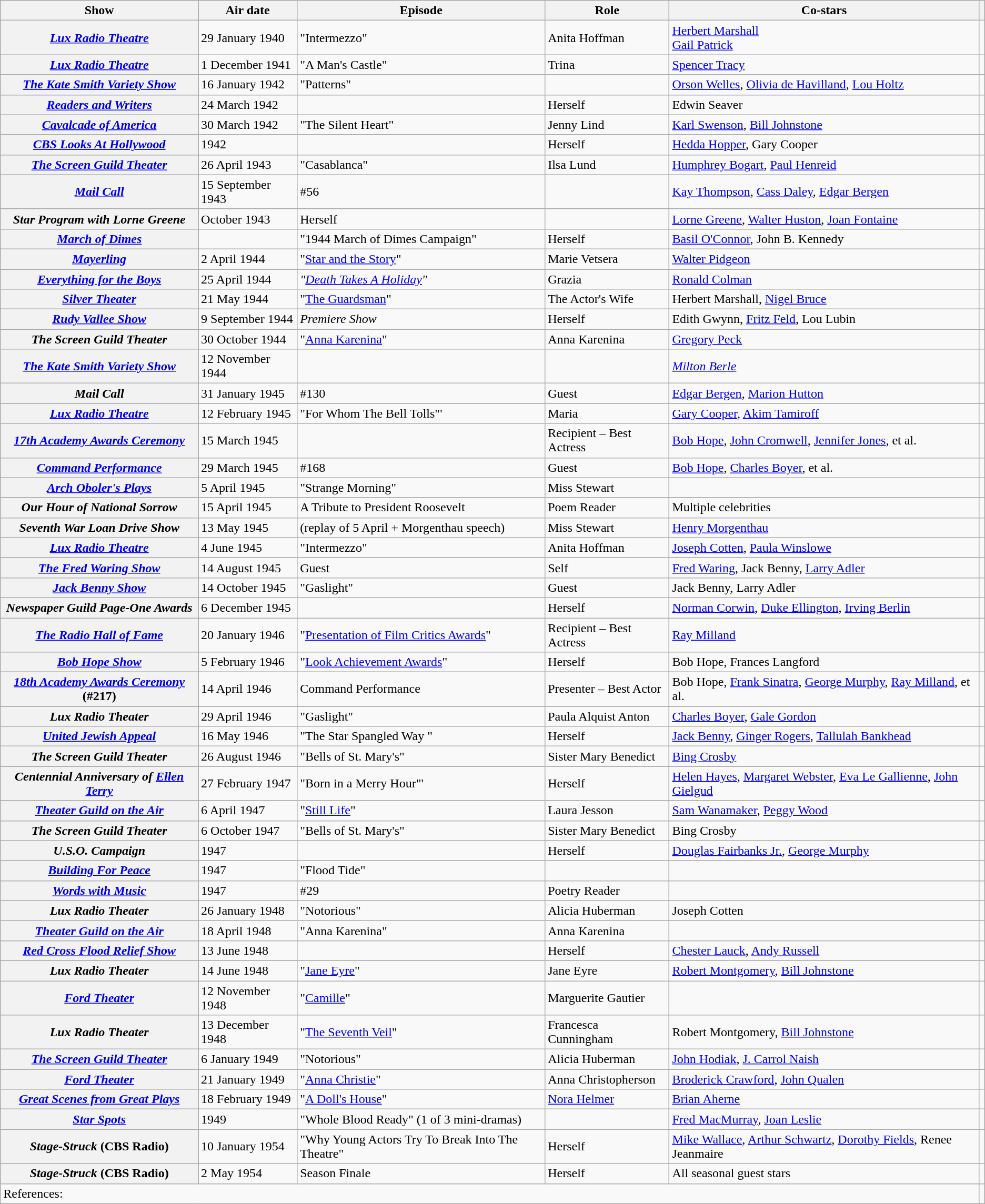<table class="wikitable sortable plainrowheaders">
<tr>
<th scope="col">Show</th>
<th scope="col">Air date</th>
<th scope="col">Episode</th>
<th scope="col" class="unsortable">Role</th>
<th scope="col" class="unsortable">Co-stars</th>
<th scope="col" class="unsortable"></th>
</tr>
<tr>
<th scope="row"><em><a href='#'>Lux Radio Theatre</a></em></th>
<td>29 January 1940</td>
<td>"Intermezzo"</td>
<td>Anita Hoffman</td>
<td><a href='#'>Herbert Marshall</a><br><a href='#'>Gail Patrick</a></td>
<td align="center"></td>
</tr>
<tr>
<th scope="row"><em><a href='#'>Lux Radio Theatre</a></em></th>
<td>1 December 1941</td>
<td>"A Man's Castle"</td>
<td>Trina</td>
<td><a href='#'>Spencer Tracy</a></td>
<td align="center"> </td>
</tr>
<tr>
<th scope="row"><em><a href='#'>The Kate Smith Variety Show</a></em></th>
<td>16 January 1942</td>
<td>"Patterns"</td>
<td></td>
<td><a href='#'>Orson Welles</a>, <a href='#'>Olivia de Havilland</a>, <a href='#'>Lou Holtz</a></td>
<td align="center"></td>
</tr>
<tr>
<th scope="row"><em><a href='#'>Readers and Writers</a></em></th>
<td>24 March 1942</td>
<td></td>
<td>Herself</td>
<td>Edwin Seaver</td>
<td align="center"></td>
</tr>
<tr>
<th scope="row"><em><a href='#'>Cavalcade of America</a></em></th>
<td>30 March 1942</td>
<td>"The Silent Heart"</td>
<td>Jenny Lind</td>
<td><a href='#'>Karl Swenson</a>, <a href='#'>Bill Johnstone</a></td>
<td align="center"></td>
</tr>
<tr>
<th scope="row"><em><a href='#'>CBS Looks At Hollywood</a></em></th>
<td>1942</td>
<td></td>
<td>Herself</td>
<td><a href='#'>Hedda Hopper</a>, Gary Cooper</td>
<td align="center"></td>
</tr>
<tr>
<th scope="row"><em><a href='#'>The Screen Guild Theater</a></em></th>
<td>26 April 1943</td>
<td>"Casablanca"</td>
<td>Ilsa Lund</td>
<td><a href='#'>Humphrey Bogart</a>, <a href='#'>Paul Henreid</a></td>
<td align="center"><br></td>
</tr>
<tr>
<th scope="row"><em><a href='#'>Mail Call</a></em></th>
<td>15 September 1943</td>
<td>#56</td>
<td></td>
<td Guest><a href='#'>Kay Thompson</a>, <a href='#'>Cass Daley</a>, <a href='#'>Edgar Bergen</a></td>
<td align="center"></td>
</tr>
<tr>
<th scope="row"><em>Star Program with Lorne Greene</em></th>
<td>October 1943</td>
<td>Herself</td>
<td></td>
<td><a href='#'>Lorne Greene</a>, <a href='#'>Walter Huston</a>, <a href='#'>Joan Fontaine</a></td>
<td align="center"></td>
</tr>
<tr>
<th scope="row"><em><a href='#'>March of Dimes</a></em></th>
<td 15 January 1944></td>
<td>"1944 March of Dimes Campaign"</td>
<td>Herself</td>
<td><a href='#'>Basil O'Connor</a>, John B. Kennedy</td>
<td align="center"></td>
</tr>
<tr>
<th scope="row"><em><a href='#'>Mayerling</a></em></th>
<td>2 April 1944</td>
<td>"<a href='#'>Star and the Story</a>"</td>
<td>Marie Vetsera</td>
<td><a href='#'>Walter Pidgeon</a></td>
<td align="center"></td>
</tr>
<tr>
<th scope="row"><a href='#'><em>Everything for the Boys</em></a></th>
<td>25 April 1944</td>
<td><em>"<a href='#'>Death Takes A Holiday</a>"</em></td>
<td>Grazia</td>
<td><a href='#'>Ronald Colman</a></td>
<td align="center"> </td>
</tr>
<tr>
<th scope="row"><em><a href='#'>Silver Theater</a></em></th>
<td>21 May 1944</td>
<td>"<a href='#'>The Guardsman</a>"</td>
<td>The Actor's Wife</td>
<td>Herbert Marshall, <a href='#'>Nigel Bruce</a></td>
<td align="center"></td>
</tr>
<tr>
<th scope="row"><em><a href='#'>Rudy Vallee Show</a></em></th>
<td>9 September 1944</td>
<td><em>Premiere Show</em></td>
<td>Herself</td>
<td>Edith Gwynn, <a href='#'>Fritz Feld</a>, Lou Lubin</td>
<td align="center"></td>
</tr>
<tr>
<th scope="row"><em>The Screen Guild Theater</em></th>
<td>30 October 1944</td>
<td>"<a href='#'>Anna Karenina</a>"</td>
<td>Anna Karenina</td>
<td><a href='#'>Gregory Peck</a></td>
<td align="center"></td>
</tr>
<tr>
<th scope="row"><em><a href='#'>The Kate Smith Variety Show</a></em></th>
<td>12 November 1944</td>
<td></td>
<td></td>
<td><em><a href='#'>Milton Berle</a></em></td>
<td align="center"></td>
</tr>
<tr>
<th scope="row"><em>Mail Call</em></th>
<td>31 January 1945</td>
<td>#130</td>
<td>Guest</td>
<td><a href='#'>Edgar Bergen</a>, <a href='#'>Marion Hutton</a></td>
<td align="center"></td>
</tr>
<tr>
<th scope="row"><em><a href='#'>Lux Radio Theatre</a></em></th>
<td>12 February 1945</td>
<td>"For Whom The Bell Tolls"'</td>
<td>Maria</td>
<td><a href='#'>Gary Cooper</a>, <a href='#'>Akim Tamiroff</a></td>
<td align="center"> </td>
</tr>
<tr>
<th scope="row"><em><a href='#'>17th Academy Awards Ceremony</a></em></th>
<td>15 March 1945</td>
<td></td>
<td>Recipient – Best Actress</td>
<td><a href='#'>Bob Hope</a>, <a href='#'>John Cromwell</a>, <a href='#'>Jennifer Jones</a>, et al.</td>
<td align="center"></td>
</tr>
<tr>
<th scope="row"><em><a href='#'>Command Performance</a></em></th>
<td>29 March 1945</td>
<td>#168</td>
<td>Guest</td>
<td><a href='#'>Bob Hope</a>, <a href='#'>Charles Boyer</a>, et al.</td>
<td align="center"></td>
</tr>
<tr>
<th scope="row"><em><a href='#'>Arch Oboler's Plays</a></em></th>
<td>5 April 1945</td>
<td>"Strange Morning"</td>
<td>Miss Stewart</td>
<td></td>
<td align="center"></td>
</tr>
<tr>
<th scope="row"><em>Our Hour of National Sorrow</em></th>
<td>15 April 1945</td>
<td>A Tribute to President Roosevelt</td>
<td>Poem Reader</td>
<td>Multiple celebrities</td>
<td align="center"> </td>
</tr>
<tr>
<th scope="row"><em>Seventh War Loan Drive Show</em></th>
<td>13 May 1945</td>
<td "Strange Morning">(replay of 5 April + Morgenthau speech)</td>
<td>Miss Stewart</td>
<td><a href='#'>Henry Morgenthau</a></td>
<td align="center"> </td>
</tr>
<tr>
<th scope="row"><em><a href='#'>Lux Radio Theatre</a></em></th>
<td>4 June 1945</td>
<td>"Intermezzo"</td>
<td>Anita Hoffman</td>
<td><a href='#'>Joseph Cotten</a>, <a href='#'>Paula Winslowe</a></td>
<td align="center"> </td>
</tr>
<tr>
<th scope="row"><em><a href='#'>The Fred Waring Show</a></em></th>
<td>14 August 1945</td>
<td>Guest</td>
<td>Self</td>
<td><a href='#'>Fred Waring</a>, Jack Benny, <a href='#'>Larry Adler</a></td>
<td align="center"></td>
</tr>
<tr>
<th scope="row"><em><a href='#'>Jack Benny Show</a></em></th>
<td>14 October 1945</td>
<td>"Gaslight"</td>
<td>Guest</td>
<td>Jack Benny, Larry Adler</td>
<td align="center"> </td>
</tr>
<tr>
<th scope="row"><em>Newspaper Guild Page-One Awards</em></th>
<td>6 December 1945</td>
<td></td>
<td>Herself</td>
<td><a href='#'>Norman Corwin</a>, <a href='#'>Duke Ellington</a>, <a href='#'>Irving Berlin</a></td>
<td align="center"></td>
</tr>
<tr>
<th scope="row"><em><a href='#'>The Radio Hall of Fame</a></em></th>
<td>20 January 1946</td>
<td>"<a href='#'>Presentation of Film Critics Awards</a>"</td>
<td>Recipient – Best Actress</td>
<td><a href='#'>Ray Milland</a></td>
<td align="center"> </td>
</tr>
<tr>
<th scope="row"><em><a href='#'>Bob Hope Show</a></em></th>
<td>5 February 1946</td>
<td>"<a href='#'>Look Achievement Awards</a>"</td>
<td>Herself</td>
<td>Bob Hope, Frances Langford</td>
<td align="center"></td>
</tr>
<tr>
<th scope="row"><em><a href='#'>18th Academy Awards Ceremony</a></em> (#217)</th>
<td>14 April 1946</td>
<td>Command Performance</td>
<td>Presenter – Best Actor</td>
<td>Bob Hope, <a href='#'>Frank Sinatra</a>, <a href='#'>George Murphy</a>, <a href='#'>Ray Milland</a>, et al.</td>
<td align="center"></td>
</tr>
<tr>
<th scope="row"><em>Lux Radio Theater</em></th>
<td>29 April 1946</td>
<td>"Gaslight"</td>
<td>Paula Alquist Anton</td>
<td><a href='#'>Charles Boyer</a>, <a href='#'>Gale Gordon</a></td>
<td align="center"></td>
</tr>
<tr>
<th scope="row"><em><a href='#'>United Jewish Appeal</a></em></th>
<td>16 May 1946</td>
<td>"The Star Spangled Way "</td>
<td>Herself</td>
<td><a href='#'>Jack Benny</a>, <a href='#'>Ginger Rogers</a>, <a href='#'>Tallulah Bankhead</a></td>
<td align="center"></td>
</tr>
<tr>
<th scope="row"><em>The Screen Guild Theater</em></th>
<td>26 August 1946</td>
<td>"Bells of St. Mary's"</td>
<td>Sister Mary Benedict</td>
<td><a href='#'>Bing Crosby</a></td>
<td align="center"></td>
</tr>
<tr>
<th scope="row"><em>Centennial Anniversary of <a href='#'>Ellen Terry</a></em></th>
<td>27 February 1947</td>
<td>"Born in a Merry Hour"'</td>
<td>Herself</td>
<td><a href='#'>Helen Hayes</a>, <a href='#'>Margaret Webster</a>, <a href='#'>Eva Le Gallienne</a>, <a href='#'>John Gielgud</a></td>
<td align="center"></td>
</tr>
<tr>
<th scope="row"><em><a href='#'>Theater Guild on the Air</a></em></th>
<td>6 April 1947</td>
<td>"<a href='#'>Still Life</a>"</td>
<td>Laura Jesson</td>
<td><a href='#'>Sam Wanamaker</a>, <a href='#'>Peggy Wood</a></td>
<td align="center"> </td>
</tr>
<tr>
<th scope="row"><em>The Screen Guild Theater</em></th>
<td>6 October 1947</td>
<td>"Bells of St. Mary's"</td>
<td>Sister Mary Benedict</td>
<td>Bing Crosby</td>
<td align="center"></td>
</tr>
<tr>
<th scope="row"><em>U.S.O. Campaign</em></th>
<td>1947</td>
<td></td>
<td>Herself</td>
<td><a href='#'>Douglas Fairbanks Jr.</a>, <a href='#'>George Murphy</a></td>
<td align="center"></td>
</tr>
<tr>
<th scope="row"><em><a href='#'>Building For Peace</a></em></th>
<td>1947</td>
<td>"Flood Tide"</td>
<td></td>
<td></td>
<td align="center"></td>
</tr>
<tr>
<th scope="row"><em><a href='#'>Words with Music</a></em></th>
<td>1947</td>
<td>#29</td>
<td>Poetry Reader</td>
<td></td>
<td align="center"></td>
</tr>
<tr>
<th scope="row"><em>Lux Radio Theater</em></th>
<td>26 January 1948</td>
<td>"Notorious"</td>
<td>Alicia Huberman</td>
<td>Joseph Cotten</td>
<td align="center"> </td>
</tr>
<tr>
<th scope="row"><em><a href='#'>Theater Guild on the Air</a></em></th>
<td>18 April 1948</td>
<td>"Anna Karenina"</td>
<td>Anna Karenina</td>
<td></td>
<td align="center"></td>
</tr>
<tr>
<th scope="row"><em><a href='#'>Red Cross Flood Relief Show</a></em></th>
<td>13 June 1948</td>
<td></td>
<td>Herself</td>
<td><a href='#'>Chester Lauck</a>, <a href='#'>Andy Russell</a></td>
<td align="center"></td>
</tr>
<tr>
<th scope="row"><em>Lux Radio Theater</em></th>
<td>14 June 1948</td>
<td>"<a href='#'>Jane Eyre</a>"</td>
<td>Jane Eyre</td>
<td><a href='#'>Robert Montgomery</a>, <a href='#'>Bill Johnstone</a></td>
<td align="center"> </td>
</tr>
<tr>
<th scope="row"><em><a href='#'>Ford Theater</a></em></th>
<td>12 November 1948</td>
<td>"<a href='#'>Camille</a>"</td>
<td>Marguerite Gautier</td>
<td></td>
<td align="center"></td>
</tr>
<tr>
<th scope="row"><em>Lux Radio Theater</em></th>
<td>13 December 1948</td>
<td>"<a href='#'>The Seventh Veil</a>"</td>
<td>Francesca Cunningham</td>
<td>Robert Montgomery, <a href='#'>Bill Johnstone</a></td>
<td align="center"> </td>
</tr>
<tr>
<th scope="row"><em><a href='#'>The Screen Guild Theater</a></em></th>
<td>6 January 1949</td>
<td>"Notorious"</td>
<td>Alicia Huberman</td>
<td><a href='#'>John Hodiak</a>, <a href='#'>J. Carrol Naish</a></td>
<td align="center"></td>
</tr>
<tr>
<th scope="row"><em><a href='#'>Ford Theater</a></em></th>
<td>21 January 1949</td>
<td>"<a href='#'>Anna Christie</a>"</td>
<td>Anna Christopherson</td>
<td><a href='#'>Broderick Crawford</a>, <a href='#'>John Qualen</a></td>
<td align="center"> </td>
</tr>
<tr>
<th scope="row"><em><a href='#'>Great Scenes from Great Plays</a></em></th>
<td>18 February 1949</td>
<td>"<a href='#'>A Doll's House</a>"</td>
<td><a href='#'>Nora Helmer</a></td>
<td><a href='#'>Brian Aherne</a></td>
<td align="center"></td>
</tr>
<tr>
<th scope="row"><em><a href='#'>Star Spots</a></em></th>
<td>1949</td>
<td>"Whole Blood Ready" (1 of 3 mini-dramas)</td>
<td></td>
<td><a href='#'>Fred MacMurray</a>, <a href='#'>Joan Leslie</a></td>
<td align="center"></td>
</tr>
<tr>
<th scope="row"><em>Stage-Struck</em> (CBS Radio)</th>
<td>10 January 1954</td>
<td>"Why Young Actors Try To Break Into The Theatre"</td>
<td>Herself</td>
<td><a href='#'>Mike Wallace</a>, <a href='#'>Arthur Schwartz</a>, <a href='#'>Dorothy Fields</a>, Renee Jeanmaire</td>
<td align="center"></td>
</tr>
<tr>
<th scope="row"><em>Stage-Struck</em> (CBS Radio)</th>
<td>2 May 1954</td>
<td>Season Finale</td>
<td>Herself</td>
<td>All seasonal guest stars</td>
<td align="center"></td>
</tr>
<tr>
<td colspan="5" style="text-align: left">References:</td>
</tr>
</table>
